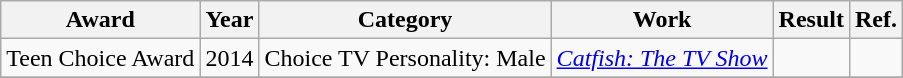<table class="wikitable">
<tr>
<th>Award</th>
<th>Year</th>
<th>Category</th>
<th>Work</th>
<th>Result</th>
<th>Ref.</th>
</tr>
<tr>
<td>Teen Choice Award</td>
<td>2014</td>
<td>Choice TV Personality: Male</td>
<td><em><a href='#'>Catfish: The TV Show</a></em></td>
<td></td>
<td></td>
</tr>
<tr>
</tr>
</table>
